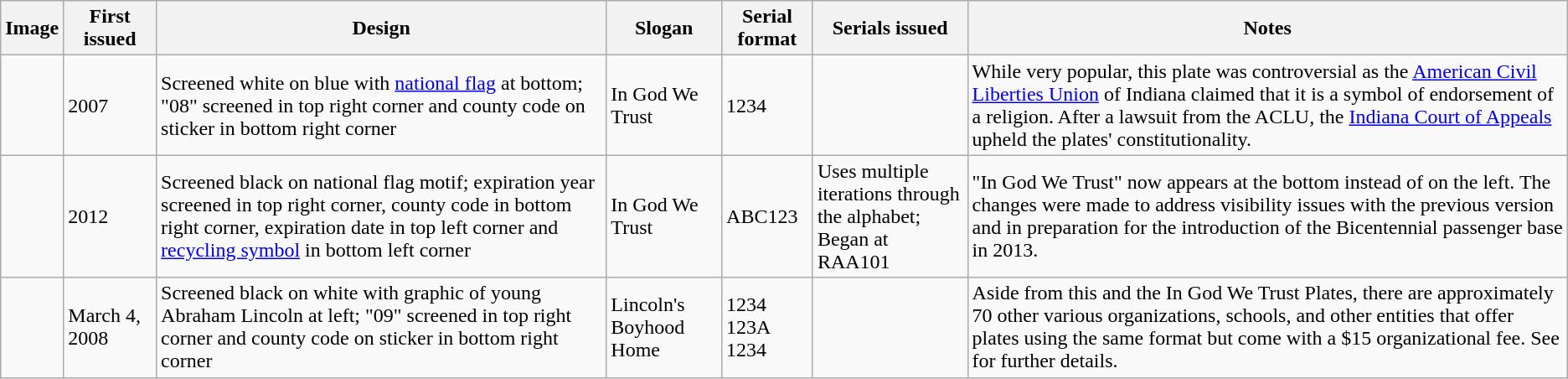<table class="wikitable">
<tr>
<th>Image</th>
<th>First issued</th>
<th>Design</th>
<th>Slogan</th>
<th>Serial format</th>
<th>Serials issued</th>
<th>Notes</th>
</tr>
<tr>
<td></td>
<td>2007</td>
<td>Screened white on blue with <a href='#'>national flag</a> at bottom; "08" screened in top right corner and county code on sticker in bottom right corner</td>
<td>In God We Trust</td>
<td>1234</td>
<td></td>
<td>While very popular, this plate was controversial as the <a href='#'>American Civil Liberties Union</a> of Indiana claimed that it is a symbol of endorsement of a religion. After a lawsuit from the ACLU, the <a href='#'>Indiana Court of Appeals</a> upheld the plates' constitutionality.</td>
</tr>
<tr>
<td></td>
<td>2012</td>
<td>Screened black on national flag motif; expiration year screened in top right corner, county code in bottom right corner, expiration date in top left corner and <a href='#'>recycling symbol</a> in bottom left corner</td>
<td>In God We Trust</td>
<td>ABC123</td>
<td>Uses multiple iterations through the alphabet;<br>Began at RAA101</td>
<td>"In God We Trust" now appears at the bottom instead of on the left. The changes were made to address visibility issues with the previous version and in preparation for the introduction of the Bicentennial passenger base in 2013.</td>
</tr>
<tr>
<td></td>
<td>March 4, 2008</td>
<td>Screened black on white with graphic of young Abraham Lincoln at left; "09" screened in top right corner and county code on sticker in bottom right corner</td>
<td>Lincoln's Boyhood Home</td>
<td>1234<br>123A<br>1234</td>
<td></td>
<td>Aside from this and the In God We Trust Plates, there are approximately 70 other various organizations, schools, and other entities that offer plates using the same format but come with a $15 organizational fee. See  for further details.</td>
</tr>
</table>
